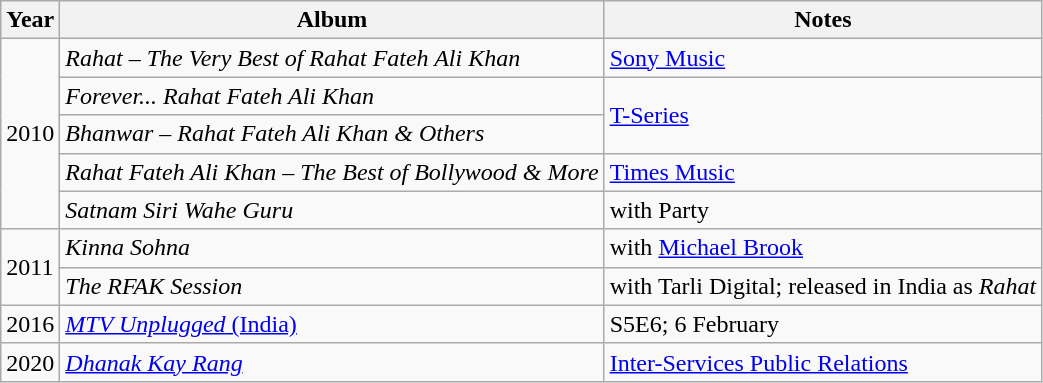<table class="wikitable">
<tr>
<th>Year</th>
<th>Album</th>
<th>Notes</th>
</tr>
<tr>
<td rowspan="5">2010</td>
<td><em>Rahat – The Very Best of Rahat Fateh Ali Khan</em></td>
<td><a href='#'>Sony Music</a></td>
</tr>
<tr>
<td><em>Forever... Rahat Fateh Ali Khan</em></td>
<td rowspan="2"><a href='#'>T-Series</a></td>
</tr>
<tr>
<td><em>Bhanwar – Rahat Fateh Ali Khan & Others</em></td>
</tr>
<tr>
<td><em>Rahat Fateh Ali Khan – The Best of Bollywood & More</em></td>
<td><a href='#'>Times Music</a></td>
</tr>
<tr>
<td><em>Satnam Siri Wahe Guru</em></td>
<td>with Party</td>
</tr>
<tr>
<td rowspan="2">2011</td>
<td><em>Kinna Sohna</em></td>
<td>with <a href='#'>Michael Brook</a></td>
</tr>
<tr>
<td><em>The RFAK Session</em></td>
<td>with Tarli Digital; released in India as <em>Rahat</em></td>
</tr>
<tr>
<td>2016</td>
<td><a href='#'><em>MTV Unplugged</em> (India)</a></td>
<td>S5E6; 6 February</td>
</tr>
<tr>
<td>2020</td>
<td><em><a href='#'>Dhanak Kay Rang</a></em></td>
<td><a href='#'>Inter-Services Public Relations</a></td>
</tr>
</table>
